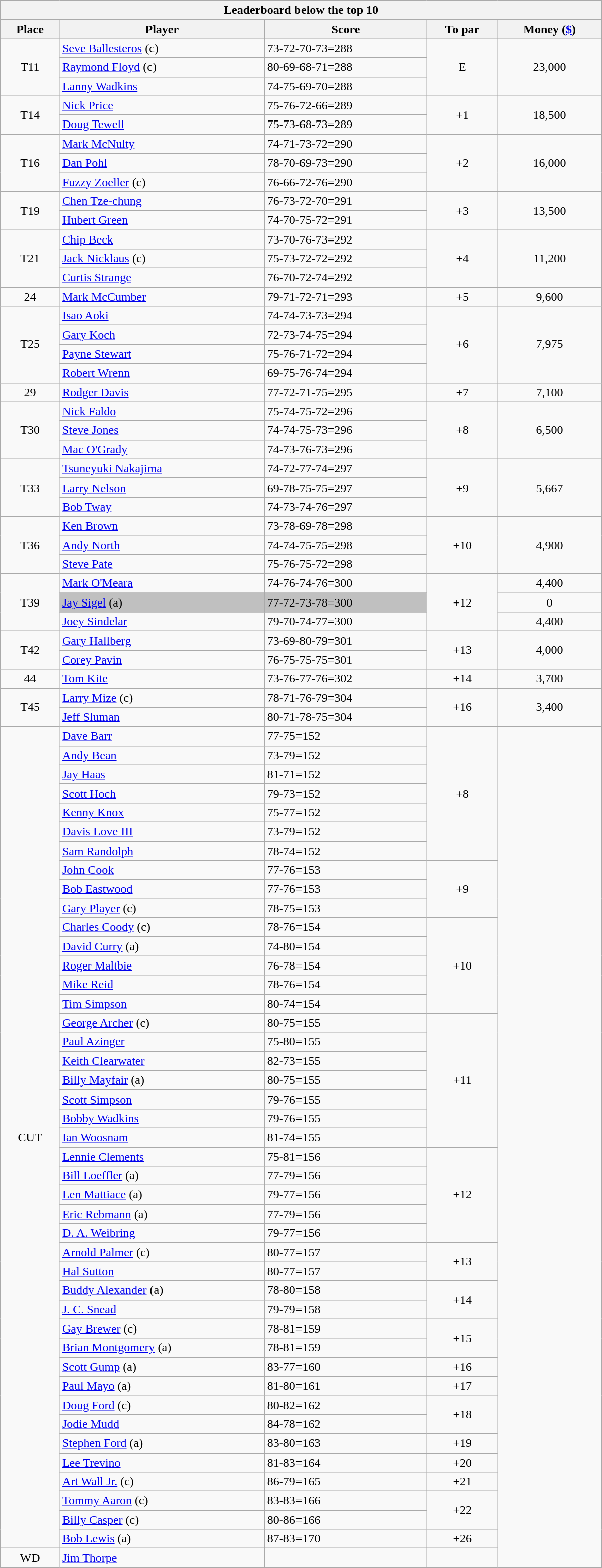<table class="collapsible collapsed wikitable" style="width:50em;margin-top:-1px;">
<tr>
<th scope="col" colspan="6">Leaderboard below the top 10</th>
</tr>
<tr>
<th>Place</th>
<th>Player</th>
<th>Score</th>
<th>To par</th>
<th>Money (<a href='#'>$</a>)</th>
</tr>
<tr>
<td rowspan=3 align=center>T11</td>
<td> <a href='#'>Seve Ballesteros</a> (c)</td>
<td>73-72-70-73=288</td>
<td rowspan=3 align=center>E</td>
<td rowspan=3 align=center>23,000</td>
</tr>
<tr>
<td> <a href='#'>Raymond Floyd</a> (c)</td>
<td>80-69-68-71=288</td>
</tr>
<tr>
<td> <a href='#'>Lanny Wadkins</a></td>
<td>74-75-69-70=288</td>
</tr>
<tr>
<td rowspan=2 align=center>T14</td>
<td> <a href='#'>Nick Price</a></td>
<td>75-76-72-66=289</td>
<td rowspan=2 align=center>+1</td>
<td rowspan=2 align=center>18,500</td>
</tr>
<tr>
<td> <a href='#'>Doug Tewell</a></td>
<td>75-73-68-73=289</td>
</tr>
<tr>
<td rowspan=3 align=center>T16</td>
<td> <a href='#'>Mark McNulty</a></td>
<td>74-71-73-72=290</td>
<td rowspan=3 align=center>+2</td>
<td rowspan=3 align=center>16,000</td>
</tr>
<tr>
<td> <a href='#'>Dan Pohl</a></td>
<td>78-70-69-73=290</td>
</tr>
<tr>
<td> <a href='#'>Fuzzy Zoeller</a> (c)</td>
<td>76-66-72-76=290</td>
</tr>
<tr>
<td rowspan=2 align=center>T19</td>
<td> <a href='#'>Chen Tze-chung</a></td>
<td>76-73-72-70=291</td>
<td rowspan=2 align=center>+3</td>
<td rowspan=2 align=center>13,500</td>
</tr>
<tr>
<td> <a href='#'>Hubert Green</a></td>
<td>74-70-75-72=291</td>
</tr>
<tr>
<td rowspan=3 align=center>T21</td>
<td> <a href='#'>Chip Beck</a></td>
<td>73-70-76-73=292</td>
<td rowspan=3 align=center>+4</td>
<td rowspan=3 align=center>11,200</td>
</tr>
<tr>
<td> <a href='#'>Jack Nicklaus</a> (c)</td>
<td>75-73-72-72=292</td>
</tr>
<tr>
<td> <a href='#'>Curtis Strange</a></td>
<td>76-70-72-74=292</td>
</tr>
<tr>
<td align=center>24</td>
<td> <a href='#'>Mark McCumber</a></td>
<td>79-71-72-71=293</td>
<td align=center>+5</td>
<td align=center>9,600</td>
</tr>
<tr>
<td rowspan=4 align=center>T25</td>
<td> <a href='#'>Isao Aoki</a></td>
<td>74-74-73-73=294</td>
<td rowspan=4 align=center>+6</td>
<td rowspan=4 align=center>7,975</td>
</tr>
<tr>
<td> <a href='#'>Gary Koch</a></td>
<td>72-73-74-75=294</td>
</tr>
<tr>
<td> <a href='#'>Payne Stewart</a></td>
<td>75-76-71-72=294</td>
</tr>
<tr>
<td> <a href='#'>Robert Wrenn</a></td>
<td>69-75-76-74=294</td>
</tr>
<tr>
<td align=center>29</td>
<td> <a href='#'>Rodger Davis</a></td>
<td>77-72-71-75=295</td>
<td align=center>+7</td>
<td align=center>7,100</td>
</tr>
<tr>
<td rowspan=3 align=center>T30</td>
<td> <a href='#'>Nick Faldo</a></td>
<td>75-74-75-72=296</td>
<td rowspan=3 align=center>+8</td>
<td rowspan=3 align=center>6,500</td>
</tr>
<tr>
<td> <a href='#'>Steve Jones</a></td>
<td>74-74-75-73=296</td>
</tr>
<tr>
<td> <a href='#'>Mac O'Grady</a></td>
<td>74-73-76-73=296</td>
</tr>
<tr>
<td rowspan=3 align=center>T33</td>
<td> <a href='#'>Tsuneyuki Nakajima</a></td>
<td>74-72-77-74=297</td>
<td rowspan=3 align=center>+9</td>
<td rowspan=3 align=center>5,667</td>
</tr>
<tr>
<td> <a href='#'>Larry Nelson</a></td>
<td>69-78-75-75=297</td>
</tr>
<tr>
<td> <a href='#'>Bob Tway</a></td>
<td>74-73-74-76=297</td>
</tr>
<tr>
<td rowspan=3 align=center>T36</td>
<td> <a href='#'>Ken Brown</a></td>
<td>73-78-69-78=298</td>
<td rowspan=3 align=center>+10</td>
<td rowspan=3 align=center>4,900</td>
</tr>
<tr>
<td> <a href='#'>Andy North</a></td>
<td>74-74-75-75=298</td>
</tr>
<tr>
<td> <a href='#'>Steve Pate</a></td>
<td>75-76-75-72=298</td>
</tr>
<tr>
<td rowspan=3 align=center>T39</td>
<td> <a href='#'>Mark O'Meara</a></td>
<td>74-76-74-76=300</td>
<td rowspan=3 align=center>+12</td>
<td align=center>4,400</td>
</tr>
<tr>
<td style="background:silver"> <a href='#'>Jay Sigel</a> (a)</td>
<td style="background:silver">77-72-73-78=300</td>
<td align=center>0</td>
</tr>
<tr>
<td> <a href='#'>Joey Sindelar</a></td>
<td>79-70-74-77=300</td>
<td align=center>4,400</td>
</tr>
<tr>
<td rowspan=2 align=center>T42</td>
<td> <a href='#'>Gary Hallberg</a></td>
<td>73-69-80-79=301</td>
<td rowspan=2 align=center>+13</td>
<td rowspan=2 align=center>4,000</td>
</tr>
<tr>
<td> <a href='#'>Corey Pavin</a></td>
<td>76-75-75-75=301</td>
</tr>
<tr>
<td align=center>44</td>
<td> <a href='#'>Tom Kite</a></td>
<td>73-76-77-76=302</td>
<td align=center>+14</td>
<td align=center>3,700</td>
</tr>
<tr>
<td rowspan=2 align=center>T45</td>
<td> <a href='#'>Larry Mize</a> (c)</td>
<td>78-71-76-79=304</td>
<td rowspan=2 align=center>+16</td>
<td rowspan=2 align=center>3,400</td>
</tr>
<tr>
<td> <a href='#'>Jeff Sluman</a></td>
<td>80-71-78-75=304</td>
</tr>
<tr>
<td rowspan=43 align=center>CUT</td>
<td> <a href='#'>Dave Barr</a></td>
<td>77-75=152</td>
<td rowspan=7 align=center>+8</td>
<td rowspan=44 align=center></td>
</tr>
<tr>
<td> <a href='#'>Andy Bean</a></td>
<td>73-79=152</td>
</tr>
<tr>
<td> <a href='#'>Jay Haas</a></td>
<td>81-71=152</td>
</tr>
<tr>
<td> <a href='#'>Scott Hoch</a></td>
<td>79-73=152</td>
</tr>
<tr>
<td> <a href='#'>Kenny Knox</a></td>
<td>75-77=152</td>
</tr>
<tr>
<td> <a href='#'>Davis Love III</a></td>
<td>73-79=152</td>
</tr>
<tr>
<td> <a href='#'>Sam Randolph</a></td>
<td>78-74=152</td>
</tr>
<tr>
<td> <a href='#'>John Cook</a></td>
<td>77-76=153</td>
<td rowspan=3 align=center>+9</td>
</tr>
<tr>
<td> <a href='#'>Bob Eastwood</a></td>
<td>77-76=153</td>
</tr>
<tr>
<td> <a href='#'>Gary Player</a> (c)</td>
<td>78-75=153</td>
</tr>
<tr>
<td> <a href='#'>Charles Coody</a> (c)</td>
<td>78-76=154</td>
<td rowspan=5 align=center>+10</td>
</tr>
<tr>
<td> <a href='#'>David Curry</a> (a)</td>
<td>74-80=154</td>
</tr>
<tr>
<td> <a href='#'>Roger Maltbie</a></td>
<td>76-78=154</td>
</tr>
<tr>
<td> <a href='#'>Mike Reid</a></td>
<td>78-76=154</td>
</tr>
<tr>
<td> <a href='#'>Tim Simpson</a></td>
<td>80-74=154</td>
</tr>
<tr>
<td> <a href='#'>George Archer</a> (c)</td>
<td>80-75=155</td>
<td rowspan=7 align=center>+11</td>
</tr>
<tr>
<td> <a href='#'>Paul Azinger</a></td>
<td>75-80=155</td>
</tr>
<tr>
<td> <a href='#'>Keith Clearwater</a></td>
<td>82-73=155</td>
</tr>
<tr>
<td> <a href='#'>Billy Mayfair</a> (a)</td>
<td>80-75=155</td>
</tr>
<tr>
<td> <a href='#'>Scott Simpson</a></td>
<td>79-76=155</td>
</tr>
<tr>
<td> <a href='#'>Bobby Wadkins</a></td>
<td>79-76=155</td>
</tr>
<tr>
<td> <a href='#'>Ian Woosnam</a></td>
<td>81-74=155</td>
</tr>
<tr>
<td> <a href='#'>Lennie Clements</a></td>
<td>75-81=156</td>
<td rowspan=5 align=center>+12</td>
</tr>
<tr>
<td> <a href='#'>Bill Loeffler</a> (a)</td>
<td>77-79=156</td>
</tr>
<tr>
<td> <a href='#'>Len Mattiace</a> (a)</td>
<td>79-77=156</td>
</tr>
<tr>
<td> <a href='#'>Eric Rebmann</a> (a)</td>
<td>77-79=156</td>
</tr>
<tr>
<td> <a href='#'>D. A. Weibring</a></td>
<td>79-77=156</td>
</tr>
<tr>
<td> <a href='#'>Arnold Palmer</a> (c)</td>
<td>80-77=157</td>
<td rowspan=2 align=center>+13</td>
</tr>
<tr>
<td> <a href='#'>Hal Sutton</a></td>
<td>80-77=157</td>
</tr>
<tr>
<td> <a href='#'>Buddy Alexander</a> (a)</td>
<td>78-80=158</td>
<td rowspan=2 align=center>+14</td>
</tr>
<tr>
<td> <a href='#'>J. C. Snead</a></td>
<td>79-79=158</td>
</tr>
<tr>
<td> <a href='#'>Gay Brewer</a> (c)</td>
<td>78-81=159</td>
<td rowspan=2 align=center>+15</td>
</tr>
<tr>
<td> <a href='#'>Brian Montgomery</a> (a)</td>
<td>78-81=159</td>
</tr>
<tr>
<td> <a href='#'>Scott Gump</a> (a)</td>
<td>83-77=160</td>
<td align=center>+16</td>
</tr>
<tr>
<td> <a href='#'>Paul Mayo</a> (a)</td>
<td>81-80=161</td>
<td align=center>+17</td>
</tr>
<tr>
<td> <a href='#'>Doug Ford</a> (c)</td>
<td>80-82=162</td>
<td rowspan=2 align=center>+18</td>
</tr>
<tr>
<td> <a href='#'>Jodie Mudd</a></td>
<td>84-78=162</td>
</tr>
<tr>
<td> <a href='#'>Stephen Ford</a> (a)</td>
<td>83-80=163</td>
<td align=center>+19</td>
</tr>
<tr>
<td> <a href='#'>Lee Trevino</a></td>
<td>81-83=164</td>
<td align=center>+20</td>
</tr>
<tr>
<td> <a href='#'>Art Wall Jr.</a> (c)</td>
<td>86-79=165</td>
<td align=center>+21</td>
</tr>
<tr>
<td> <a href='#'>Tommy Aaron</a> (c)</td>
<td>83-83=166</td>
<td rowspan=2 align=center>+22</td>
</tr>
<tr>
<td> <a href='#'>Billy Casper</a> (c)</td>
<td>80-86=166</td>
</tr>
<tr>
<td> <a href='#'>Bob Lewis</a> (a)</td>
<td>87-83=170</td>
<td align=center>+26</td>
</tr>
<tr>
<td align=center>WD</td>
<td> <a href='#'>Jim Thorpe</a></td>
<td></td>
<td align=center></td>
</tr>
</table>
